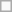<table class="wikitable">
<tr>
<td height:20px; width:20px"></td>
</tr>
</table>
